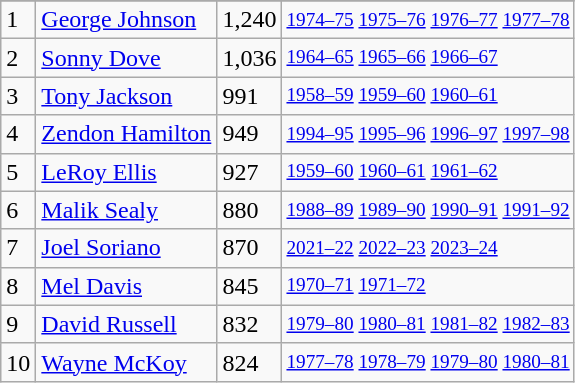<table class="wikitable">
<tr>
</tr>
<tr>
<td>1</td>
<td><a href='#'>George Johnson</a></td>
<td>1,240</td>
<td style="font-size:80%;"><a href='#'>1974–75</a> <a href='#'>1975–76</a> <a href='#'>1976–77</a> <a href='#'>1977–78</a></td>
</tr>
<tr>
<td>2</td>
<td><a href='#'>Sonny Dove</a></td>
<td>1,036</td>
<td style="font-size:80%;"><a href='#'>1964–65</a> <a href='#'>1965–66</a> <a href='#'>1966–67</a></td>
</tr>
<tr>
<td>3</td>
<td><a href='#'>Tony Jackson</a></td>
<td>991</td>
<td style="font-size:80%;"><a href='#'>1958–59</a> <a href='#'>1959–60</a> <a href='#'>1960–61</a></td>
</tr>
<tr>
<td>4</td>
<td><a href='#'>Zendon Hamilton</a></td>
<td>949</td>
<td style="font-size:80%;"><a href='#'>1994–95</a> <a href='#'>1995–96</a> <a href='#'>1996–97</a> <a href='#'>1997–98</a></td>
</tr>
<tr>
<td>5</td>
<td><a href='#'>LeRoy Ellis</a></td>
<td>927</td>
<td style="font-size:80%;"><a href='#'>1959–60</a> <a href='#'>1960–61</a> <a href='#'>1961–62</a></td>
</tr>
<tr>
<td>6</td>
<td><a href='#'>Malik Sealy</a></td>
<td>880</td>
<td style="font-size:80%;"><a href='#'>1988–89</a> <a href='#'>1989–90</a> <a href='#'>1990–91</a> <a href='#'>1991–92</a></td>
</tr>
<tr>
<td>7</td>
<td><a href='#'>Joel Soriano</a></td>
<td>870</td>
<td style="font-size:80%;"><a href='#'>2021–22</a> <a href='#'>2022–23</a> <a href='#'>2023–24</a></td>
</tr>
<tr>
<td>8</td>
<td><a href='#'>Mel Davis</a></td>
<td>845</td>
<td style="font-size:80%;"><a href='#'>1970–71</a> <a href='#'>1971–72</a></td>
</tr>
<tr>
<td>9</td>
<td><a href='#'>David Russell</a></td>
<td>832</td>
<td style="font-size:80%;"><a href='#'>1979–80</a> <a href='#'>1980–81</a> <a href='#'>1981–82</a> <a href='#'>1982–83</a></td>
</tr>
<tr>
<td>10</td>
<td><a href='#'>Wayne McKoy</a></td>
<td>824</td>
<td style="font-size:80%;"><a href='#'>1977–78</a> <a href='#'>1978–79</a> <a href='#'>1979–80</a> <a href='#'>1980–81</a></td>
</tr>
</table>
